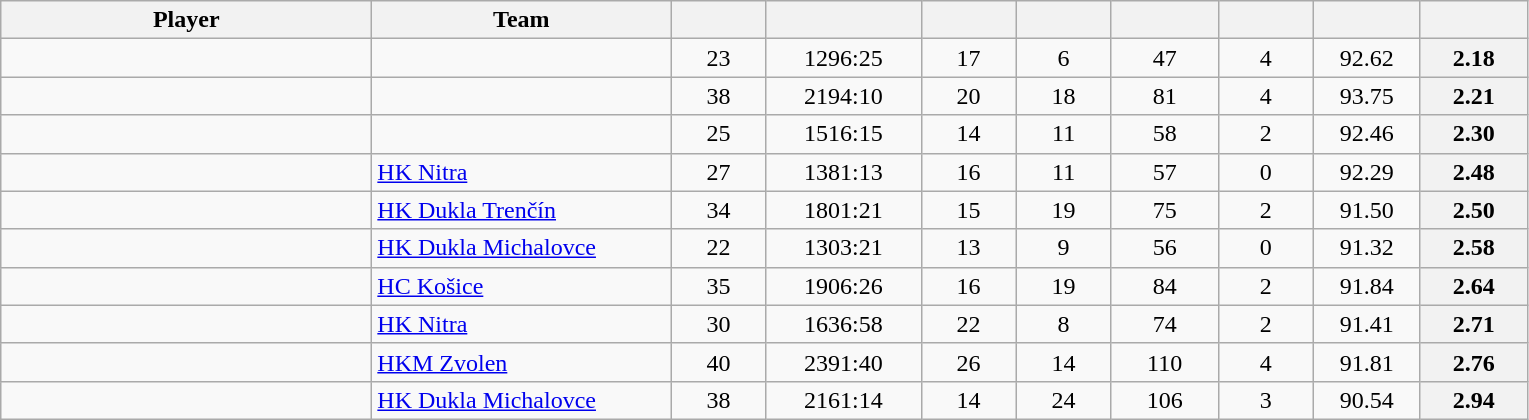<table class="wikitable sortable" style="text-align: center">
<tr>
<th style="width: 15em;">Player</th>
<th style="width: 12em;">Team</th>
<th style="width: 3.5em;"></th>
<th style="width: 6em;"></th>
<th style="width: 3.5em;"></th>
<th style="width: 3.5em;"></th>
<th style="width: 4em;"></th>
<th style="width: 3.5em;"></th>
<th style="width: 4em;"></th>
<th style="width: 4em;"></th>
</tr>
<tr>
<td style="text-align:left;"> </td>
<td style="text-align:left;"></td>
<td>23</td>
<td>1296:25</td>
<td>17</td>
<td>6</td>
<td>47</td>
<td>4</td>
<td>92.62</td>
<th>2.18</th>
</tr>
<tr>
<td style="text-align:left;"></td>
<td style="text-align:left;"></td>
<td>38</td>
<td>2194:10</td>
<td>20</td>
<td>18</td>
<td>81</td>
<td>4</td>
<td>93.75</td>
<th>2.21</th>
</tr>
<tr>
<td style="text-align:left;"> </td>
<td style="text-align:left;"></td>
<td>25</td>
<td>1516:15</td>
<td>14</td>
<td>11</td>
<td>58</td>
<td>2</td>
<td>92.46</td>
<th>2.30</th>
</tr>
<tr>
<td style="text-align:left;"> </td>
<td style="text-align:left;"><a href='#'>HK Nitra</a></td>
<td>27</td>
<td>1381:13</td>
<td>16</td>
<td>11</td>
<td>57</td>
<td>0</td>
<td>92.29</td>
<th>2.48</th>
</tr>
<tr>
<td style="text-align:left;"> </td>
<td style="text-align:left;"><a href='#'>HK Dukla Trenčín</a></td>
<td>34</td>
<td>1801:21</td>
<td>15</td>
<td>19</td>
<td>75</td>
<td>2</td>
<td>91.50</td>
<th>2.50</th>
</tr>
<tr>
<td style="text-align:left;"> </td>
<td style="text-align:left;"><a href='#'>HK Dukla Michalovce</a></td>
<td>22</td>
<td>1303:21</td>
<td>13</td>
<td>9</td>
<td>56</td>
<td>0</td>
<td>91.32</td>
<th>2.58</th>
</tr>
<tr>
<td style="text-align:left;"> </td>
<td style="text-align:left;"><a href='#'>HC Košice</a></td>
<td>35</td>
<td>1906:26</td>
<td>16</td>
<td>19</td>
<td>84</td>
<td>2</td>
<td>91.84</td>
<th>2.64</th>
</tr>
<tr>
<td style="text-align:left;"> </td>
<td style="text-align:left;"><a href='#'>HK Nitra</a></td>
<td>30</td>
<td>1636:58</td>
<td>22</td>
<td>8</td>
<td>74</td>
<td>2</td>
<td>91.41</td>
<th>2.71</th>
</tr>
<tr>
<td style="text-align:left;"> </td>
<td style="text-align:left;"><a href='#'>HKM Zvolen</a></td>
<td>40</td>
<td>2391:40</td>
<td>26</td>
<td>14</td>
<td>110</td>
<td>4</td>
<td>91.81</td>
<th>2.76</th>
</tr>
<tr>
<td style="text-align:left;"> </td>
<td style="text-align:left;"><a href='#'>HK Dukla Michalovce</a></td>
<td>38</td>
<td>2161:14</td>
<td>14</td>
<td>24</td>
<td>106</td>
<td>3</td>
<td>90.54</td>
<th>2.94</th>
</tr>
</table>
